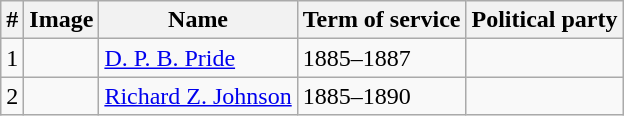<table class="wikitable sortable">
<tr>
<th>#</th>
<th>Image</th>
<th>Name</th>
<th>Term of service</th>
<th>Political party</th>
</tr>
<tr>
<td>1</td>
<td></td>
<td><a href='#'>D. P. B. Pride</a></td>
<td>1885–1887</td>
<td></td>
</tr>
<tr>
<td>2</td>
<td></td>
<td><a href='#'>Richard Z. Johnson</a></td>
<td>1885–1890</td>
<td></td>
</tr>
</table>
